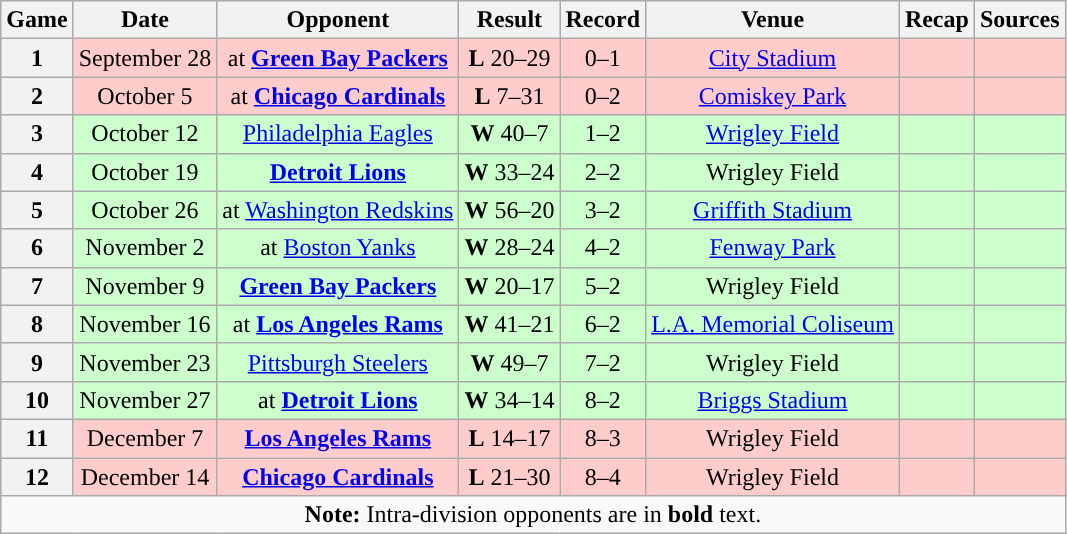<table class="wikitable" style="text-align:center">
<tr>
<th>Game</th>
<th>Date</th>
<th>Opponent</th>
<th>Result</th>
<th>Record</th>
<th>Venue</th>
<th>Recap</th>
<th>Sources</th>
</tr>
<tr style="background:#fcc">
<th>1</th>
<td>September 28</td>
<td>at <strong><a href='#'>Green Bay Packers</a></strong></td>
<td><strong>L</strong> 20–29</td>
<td>0–1</td>
<td><a href='#'>City Stadium</a></td>
<td></td>
<td></td>
</tr>
<tr style="background: #fcc;">
<th>2</th>
<td>October 5</td>
<td>at <strong><a href='#'>Chicago Cardinals</a></strong></td>
<td><strong>L</strong> 7–31</td>
<td>0–2</td>
<td><a href='#'>Comiskey Park</a></td>
<td></td>
<td></td>
</tr>
<tr style="background: #cfc;">
<th>3</th>
<td>October 12</td>
<td><a href='#'>Philadelphia Eagles</a></td>
<td><strong>W</strong> 40–7</td>
<td>1–2</td>
<td><a href='#'>Wrigley Field</a></td>
<td></td>
<td></td>
</tr>
<tr style="background: #cfc">
<th>4</th>
<td>October 19</td>
<td><strong><a href='#'>Detroit Lions</a></strong></td>
<td><strong>W</strong> 33–24</td>
<td>2–2</td>
<td>Wrigley Field</td>
<td></td>
<td></td>
</tr>
<tr style="background: #cfc">
<th>5</th>
<td>October 26</td>
<td>at <a href='#'>Washington Redskins</a></td>
<td><strong>W</strong> 56–20</td>
<td>3–2</td>
<td><a href='#'>Griffith Stadium</a></td>
<td></td>
<td></td>
</tr>
<tr style="background: #cfc;">
<th>6</th>
<td>November 2</td>
<td>at <a href='#'>Boston Yanks</a></td>
<td><strong>W</strong> 28–24</td>
<td>4–2</td>
<td><a href='#'>Fenway Park</a></td>
<td></td>
<td></td>
</tr>
<tr style="background: #cfc;">
<th>7</th>
<td>November 9</td>
<td><strong><a href='#'>Green Bay Packers</a></strong></td>
<td><strong>W</strong> 20–17</td>
<td>5–2</td>
<td>Wrigley Field</td>
<td></td>
<td></td>
</tr>
<tr style="background: #cfc;">
<th>8</th>
<td>November 16</td>
<td>at <strong><a href='#'>Los Angeles Rams</a></strong></td>
<td><strong>W</strong> 41–21</td>
<td>6–2</td>
<td><a href='#'>L.A. Memorial Coliseum</a></td>
<td></td>
<td></td>
</tr>
<tr style="background: #cfc;">
<th>9</th>
<td>November 23</td>
<td><a href='#'>Pittsburgh Steelers</a></td>
<td><strong>W</strong> 49–7</td>
<td>7–2</td>
<td>Wrigley Field</td>
<td></td>
<td></td>
</tr>
<tr style="background: #cfc;">
<th>10</th>
<td>November 27</td>
<td>at <strong><a href='#'>Detroit Lions</a></strong></td>
<td><strong>W</strong> 34–14</td>
<td>8–2</td>
<td><a href='#'>Briggs Stadium</a></td>
<td></td>
<td></td>
</tr>
<tr style="background: #fcc;">
<th>11</th>
<td>December 7</td>
<td><strong><a href='#'>Los Angeles Rams</a></strong></td>
<td><strong>L</strong> 14–17</td>
<td>8–3</td>
<td>Wrigley Field</td>
<td></td>
<td></td>
</tr>
<tr style="background: #fcc;">
<th>12</th>
<td>December 14</td>
<td><strong><a href='#'>Chicago Cardinals</a></strong></td>
<td><strong>L</strong> 21–30</td>
<td>8–4</td>
<td>Wrigley Field</td>
<td></td>
<td></td>
</tr>
<tr>
<td colspan="10"><strong>Note:</strong> Intra-division opponents are in <strong>bold</strong> text.</td>
</tr>
</table>
